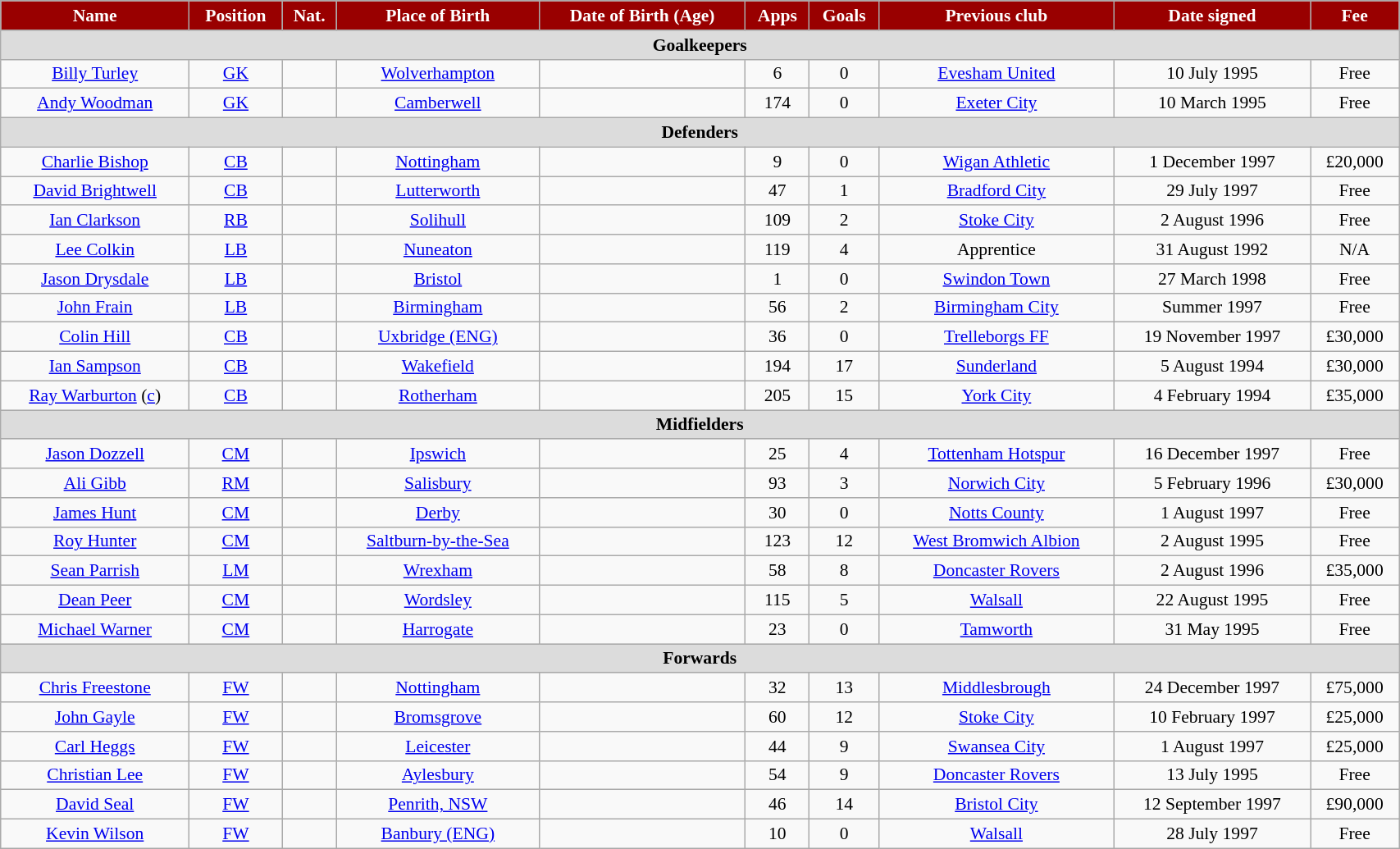<table class="wikitable" style="text-align:center; font-size:90%; width:90%;">
<tr>
<th style="background:#900; color:#FFF; text-align:center;">Name</th>
<th style="background:#900; color:#FFF; text-align:center;">Position</th>
<th style="background:#900; color:#FFF; text-align:center;">Nat.</th>
<th style="background:#900; color:#FFF; text-align:center;">Place of Birth</th>
<th style="background:#900; color:#FFF; text-align:center;">Date of Birth (Age)</th>
<th style="background:#900; color:#FFF; text-align:center;">Apps</th>
<th style="background:#900; color:#FFF; text-align:center;">Goals</th>
<th style="background:#900; color:#FFF; text-align:center;">Previous club</th>
<th style="background:#900; color:#FFF; text-align:center;">Date signed</th>
<th style="background:#900; color:#FFF; text-align:center;">Fee</th>
</tr>
<tr>
<th colspan="12" style="background:#dcdcdc; text-align:center;">Goalkeepers</th>
</tr>
<tr>
<td><a href='#'>Billy Turley</a></td>
<td><a href='#'>GK</a></td>
<td></td>
<td><a href='#'>Wolverhampton</a></td>
<td></td>
<td>6</td>
<td>0</td>
<td><a href='#'>Evesham United</a></td>
<td>10 July 1995</td>
<td>Free</td>
</tr>
<tr>
<td><a href='#'>Andy Woodman</a></td>
<td><a href='#'>GK</a></td>
<td></td>
<td><a href='#'>Camberwell</a></td>
<td></td>
<td>174</td>
<td>0</td>
<td><a href='#'>Exeter City</a></td>
<td>10 March 1995</td>
<td>Free</td>
</tr>
<tr>
<th colspan="12" style="background:#dcdcdc; text-align:center;">Defenders</th>
</tr>
<tr>
<td><a href='#'>Charlie Bishop</a></td>
<td><a href='#'>CB</a></td>
<td></td>
<td><a href='#'>Nottingham</a></td>
<td></td>
<td>9</td>
<td>0</td>
<td><a href='#'>Wigan Athletic</a></td>
<td>1 December 1997</td>
<td>£20,000</td>
</tr>
<tr>
<td><a href='#'>David Brightwell</a></td>
<td><a href='#'>CB</a></td>
<td></td>
<td><a href='#'>Lutterworth</a></td>
<td></td>
<td>47</td>
<td>1</td>
<td><a href='#'>Bradford City</a></td>
<td>29 July 1997</td>
<td>Free</td>
</tr>
<tr>
<td><a href='#'>Ian Clarkson</a></td>
<td><a href='#'>RB</a></td>
<td></td>
<td><a href='#'>Solihull</a></td>
<td></td>
<td>109</td>
<td>2</td>
<td><a href='#'>Stoke City</a></td>
<td>2 August 1996</td>
<td>Free</td>
</tr>
<tr>
<td><a href='#'>Lee Colkin</a></td>
<td><a href='#'>LB</a></td>
<td></td>
<td><a href='#'>Nuneaton</a></td>
<td></td>
<td>119</td>
<td>4</td>
<td>Apprentice</td>
<td>31 August 1992</td>
<td>N/A</td>
</tr>
<tr>
<td><a href='#'>Jason Drysdale</a></td>
<td><a href='#'>LB</a></td>
<td></td>
<td><a href='#'>Bristol</a></td>
<td></td>
<td>1</td>
<td>0</td>
<td><a href='#'>Swindon Town</a></td>
<td>27 March 1998</td>
<td>Free</td>
</tr>
<tr>
<td><a href='#'>John Frain</a></td>
<td><a href='#'>LB</a></td>
<td></td>
<td><a href='#'>Birmingham</a></td>
<td></td>
<td>56</td>
<td>2</td>
<td><a href='#'>Birmingham City</a></td>
<td>Summer 1997</td>
<td>Free</td>
</tr>
<tr>
<td><a href='#'>Colin Hill</a></td>
<td><a href='#'>CB</a></td>
<td></td>
<td><a href='#'>Uxbridge (ENG)</a></td>
<td></td>
<td>36</td>
<td>0</td>
<td><a href='#'>Trelleborgs FF</a></td>
<td>19 November 1997</td>
<td>£30,000</td>
</tr>
<tr>
<td><a href='#'>Ian Sampson</a></td>
<td><a href='#'>CB</a></td>
<td></td>
<td><a href='#'>Wakefield</a></td>
<td></td>
<td>194</td>
<td>17</td>
<td><a href='#'>Sunderland</a></td>
<td>5 August 1994</td>
<td>£30,000</td>
</tr>
<tr>
<td><a href='#'>Ray Warburton</a> (<a href='#'>c</a>)</td>
<td><a href='#'>CB</a></td>
<td></td>
<td><a href='#'>Rotherham</a></td>
<td></td>
<td>205</td>
<td>15</td>
<td><a href='#'>York City</a></td>
<td>4 February 1994</td>
<td>£35,000</td>
</tr>
<tr>
<th colspan="12" style="background:#dcdcdc; text-align:center;">Midfielders</th>
</tr>
<tr>
<td><a href='#'>Jason Dozzell</a></td>
<td><a href='#'>CM</a></td>
<td></td>
<td><a href='#'>Ipswich</a></td>
<td></td>
<td>25</td>
<td>4</td>
<td><a href='#'>Tottenham Hotspur</a></td>
<td>16 December 1997</td>
<td>Free</td>
</tr>
<tr>
<td><a href='#'>Ali Gibb</a></td>
<td><a href='#'>RM</a></td>
<td></td>
<td><a href='#'>Salisbury</a></td>
<td></td>
<td>93</td>
<td>3</td>
<td><a href='#'>Norwich City</a></td>
<td>5 February 1996</td>
<td>£30,000</td>
</tr>
<tr>
<td><a href='#'>James Hunt</a></td>
<td><a href='#'>CM</a></td>
<td></td>
<td><a href='#'>Derby</a></td>
<td></td>
<td>30</td>
<td>0</td>
<td><a href='#'>Notts County</a></td>
<td>1 August 1997</td>
<td>Free</td>
</tr>
<tr>
<td><a href='#'>Roy Hunter</a></td>
<td><a href='#'>CM</a></td>
<td></td>
<td><a href='#'>Saltburn-by-the-Sea</a></td>
<td></td>
<td>123</td>
<td>12</td>
<td><a href='#'>West Bromwich Albion</a></td>
<td>2 August 1995</td>
<td>Free</td>
</tr>
<tr>
<td><a href='#'>Sean Parrish</a></td>
<td><a href='#'>LM</a></td>
<td></td>
<td><a href='#'>Wrexham</a></td>
<td></td>
<td>58</td>
<td>8</td>
<td><a href='#'>Doncaster Rovers</a></td>
<td>2 August 1996</td>
<td>£35,000</td>
</tr>
<tr>
<td><a href='#'>Dean Peer</a></td>
<td><a href='#'>CM</a></td>
<td></td>
<td><a href='#'>Wordsley</a></td>
<td></td>
<td>115</td>
<td>5</td>
<td><a href='#'>Walsall</a></td>
<td>22 August 1995</td>
<td>Free</td>
</tr>
<tr>
<td><a href='#'>Michael Warner</a></td>
<td><a href='#'>CM</a></td>
<td></td>
<td><a href='#'>Harrogate</a></td>
<td></td>
<td>23</td>
<td>0</td>
<td><a href='#'>Tamworth</a></td>
<td>31 May 1995</td>
<td>Free</td>
</tr>
<tr>
<th colspan="12" style="background:#dcdcdc; text-align:center;">Forwards</th>
</tr>
<tr>
<td><a href='#'>Chris Freestone</a></td>
<td><a href='#'>FW</a></td>
<td></td>
<td><a href='#'>Nottingham</a></td>
<td></td>
<td>32</td>
<td>13</td>
<td><a href='#'>Middlesbrough</a></td>
<td>24 December 1997</td>
<td>£75,000</td>
</tr>
<tr>
<td><a href='#'>John Gayle</a></td>
<td><a href='#'>FW</a></td>
<td></td>
<td><a href='#'>Bromsgrove</a></td>
<td></td>
<td>60</td>
<td>12</td>
<td><a href='#'>Stoke City</a></td>
<td>10 February 1997</td>
<td>£25,000</td>
</tr>
<tr>
<td><a href='#'>Carl Heggs</a></td>
<td><a href='#'>FW</a></td>
<td></td>
<td><a href='#'>Leicester</a></td>
<td></td>
<td>44</td>
<td>9</td>
<td><a href='#'>Swansea City</a></td>
<td>1 August 1997</td>
<td>£25,000</td>
</tr>
<tr>
<td><a href='#'>Christian Lee</a></td>
<td><a href='#'>FW</a></td>
<td></td>
<td><a href='#'>Aylesbury</a></td>
<td></td>
<td>54</td>
<td>9</td>
<td><a href='#'>Doncaster Rovers</a></td>
<td>13 July 1995</td>
<td>Free</td>
</tr>
<tr>
<td><a href='#'>David Seal</a></td>
<td><a href='#'>FW</a></td>
<td></td>
<td><a href='#'>Penrith, NSW</a></td>
<td></td>
<td>46</td>
<td>14</td>
<td><a href='#'>Bristol City</a></td>
<td>12 September 1997</td>
<td>£90,000</td>
</tr>
<tr>
<td><a href='#'>Kevin Wilson</a></td>
<td><a href='#'>FW</a></td>
<td></td>
<td><a href='#'>Banbury (ENG)</a></td>
<td></td>
<td>10</td>
<td>0</td>
<td><a href='#'>Walsall</a></td>
<td>28 July 1997</td>
<td>Free</td>
</tr>
</table>
